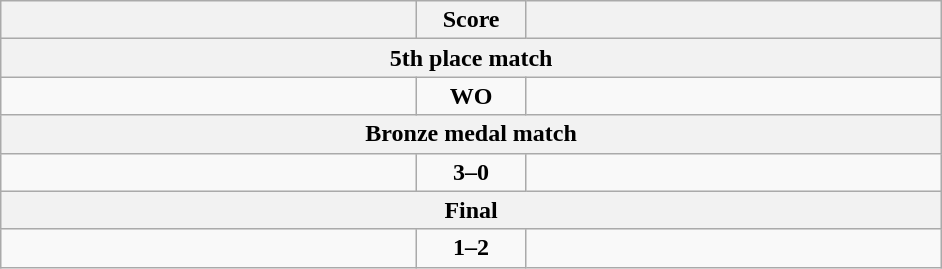<table class="wikitable" style="text-align: left;">
<tr>
<th align="right" width="270"></th>
<th width="65">Score</th>
<th align="left" width="270"></th>
</tr>
<tr>
<th colspan="3">5th place match</th>
</tr>
<tr>
<td></td>
<td align=center><strong>WO</strong></td>
<td><strong></strong></td>
</tr>
<tr>
<th colspan="3">Bronze medal match</th>
</tr>
<tr>
<td><strong></strong></td>
<td align=center><strong>3–0</strong></td>
<td></td>
</tr>
<tr>
<th colspan="3">Final</th>
</tr>
<tr>
<td></td>
<td align=center><strong>1–2</strong></td>
<td><strong></strong></td>
</tr>
</table>
